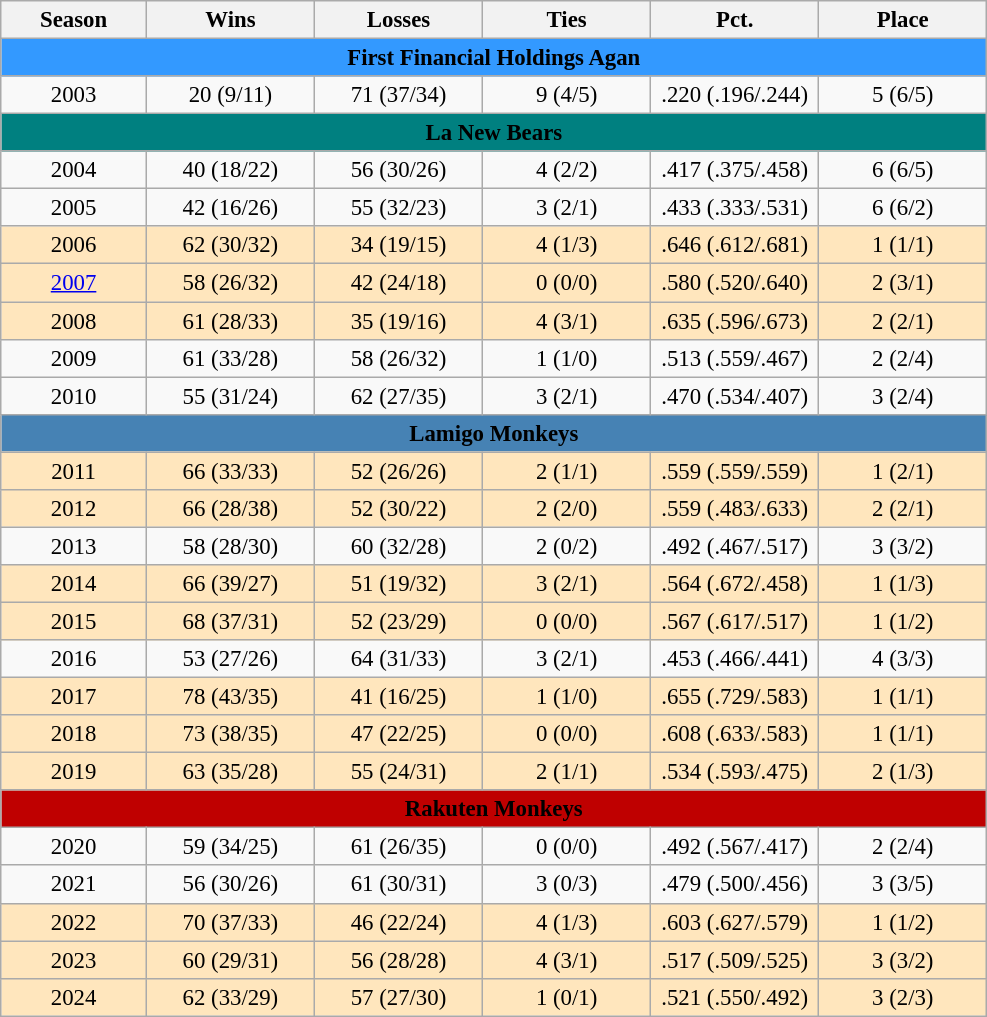<table class=wikitable style="text-align:left; font-size:95%">
<tr>
<th width = "90">Season</th>
<th width = "105">Wins</th>
<th width = "105">Losses</th>
<th width = "105">Ties</th>
<th width = "105">Pct.</th>
<th width = "105">Place</th>
</tr>
<tr bgcolor = "3399FF">
<td colspan=6 align="center"><span><strong>First Financial Holdings Agan</strong></span></td>
</tr>
<tr>
<td align="center">2003</td>
<td align="center">20 (9/11)</td>
<td align="center">71 (37/34)</td>
<td align="center">9 (4/5)</td>
<td align="center">.220 (.196/.244)</td>
<td align="center">5 (6/5)</td>
</tr>
<tr bgcolor = "008080">
<td colspan=6 align="center"><span><strong>La New Bears</strong></span></td>
</tr>
<tr>
<td align="center">2004</td>
<td align="center">40 (18/22)</td>
<td align="center">56 (30/26)</td>
<td align="center">4 (2/2)</td>
<td align="center">.417 (.375/.458)</td>
<td align="center">6 (6/5)</td>
</tr>
<tr>
<td align="center">2005</td>
<td align="center">42 (16/26)</td>
<td align="center">55 (32/23)</td>
<td align="center">3 (2/1)</td>
<td align="center">.433 (.333/.531)</td>
<td align="center">6 (6/2)</td>
</tr>
<tr bgcolor = "FFE6BD">
<td align="center">2006</td>
<td align="center">62 (30/32)</td>
<td align="center">34 (19/15)</td>
<td align="center">4 (1/3)</td>
<td align="center">.646 (.612/.681)</td>
<td align="center">1 (1/1)</td>
</tr>
<tr bgcolor="FFE6BD">
<td align="center"><a href='#'>2007</a></td>
<td align="center">58 (26/32)</td>
<td align="center">42 (24/18)</td>
<td align="center">0 (0/0)</td>
<td align="center">.580 (.520/.640)</td>
<td align="center">2 (3/1)</td>
</tr>
<tr bgcolor="FFE6BD">
<td align="center">2008</td>
<td align="center">61 (28/33)</td>
<td align="center">35 (19/16)</td>
<td align="center">4  (3/1)</td>
<td align="center">.635 (.596/.673)</td>
<td align="center">2 (2/1)</td>
</tr>
<tr>
<td align="center">2009</td>
<td align="center">61 (33/28)</td>
<td align="center">58 (26/32)</td>
<td align="center">1  (1/0)</td>
<td align="center">.513 (.559/.467)</td>
<td align="center">2 (2/4)</td>
</tr>
<tr>
<td align="center">2010</td>
<td align="center">55 (31/24)</td>
<td align="center">62 (27/35)</td>
<td align="center">3  (2/1)</td>
<td align="center">.470 (.534/.407)</td>
<td align="center">3 (2/4)</td>
</tr>
<tr bgcolor = "4682B4">
<td colspan=6 align="center"><span><strong>Lamigo Monkeys</strong></span></td>
</tr>
<tr bgcolor = "FFE6BD">
<td align="center">2011</td>
<td align="center">66 (33/33)</td>
<td align="center">52 (26/26)</td>
<td align="center">2  (1/1)</td>
<td align="center">.559 (.559/.559)</td>
<td align="center">1 (2/1)</td>
</tr>
<tr bgcolor = "FFE6BD">
<td align="center">2012</td>
<td align="center">66 (28/38)</td>
<td align="center">52 (30/22)</td>
<td align="center">2  (2/0)</td>
<td align="center">.559 (.483/.633)</td>
<td align="center">2 (2/1)</td>
</tr>
<tr>
<td align="center">2013</td>
<td align="center">58 (28/30)</td>
<td align="center">60 (32/28)</td>
<td align="center">2 (0/2)</td>
<td align="center">.492 (.467/.517)</td>
<td align="center">3 (3/2)</td>
</tr>
<tr bgcolor = "FFE6BD">
<td align="center">2014</td>
<td align="center">66 (39/27)</td>
<td align="center">51 (19/32)</td>
<td align="center">3 (2/1)</td>
<td align="center">.564 (.672/.458)</td>
<td align="center">1 (1/3)</td>
</tr>
<tr bgcolor = "FFE6BD">
<td align="center">2015</td>
<td align="center">68 (37/31)</td>
<td align="center">52 (23/29)</td>
<td align="center">0 (0/0)</td>
<td align="center">.567 (.617/.517)</td>
<td align="center">1 (1/2)</td>
</tr>
<tr>
<td align="center">2016</td>
<td align="center">53 (27/26)</td>
<td align="center">64 (31/33)</td>
<td align="center">3 (2/1)</td>
<td align="center">.453 (.466/.441)</td>
<td align="center">4 (3/3)</td>
</tr>
<tr bgcolor = "FFE6BD">
<td align="center">2017</td>
<td align="center">78 (43/35)</td>
<td align="center">41 (16/25)</td>
<td align="center">1 (1/0)</td>
<td align="center">.655 (.729/.583)</td>
<td align="center">1 (1/1)</td>
</tr>
<tr bgcolor = "FFE6BD">
<td align="center">2018</td>
<td align="center">73 (38/35)</td>
<td align="center">47 (22/25)</td>
<td align="center">0 (0/0)</td>
<td align="center">.608 (.633/.583)</td>
<td align="center">1 (1/1)</td>
</tr>
<tr bgcolor = "FFE6BD">
<td align="center">2019</td>
<td align="center">63 (35/28)</td>
<td align="center">55 (24/31)</td>
<td align="center">2 (1/1)</td>
<td align="center">.534 (.593/.475)</td>
<td align="center">2 (1/3)</td>
</tr>
<tr bgcolor = "bf0000">
<td colspan=6 align="center"><span><strong>Rakuten Monkeys</strong></span></td>
</tr>
<tr>
<td align="center">2020</td>
<td align="center">59 (34/25)</td>
<td align="center">61 (26/35)</td>
<td align="center">0 (0/0)</td>
<td align="center">.492 (.567/.417)</td>
<td align="center">2 (2/4)</td>
</tr>
<tr>
<td align="center">2021</td>
<td align="center">56 (30/26)</td>
<td align="center">61 (30/31)</td>
<td align="center">3 (0/3)</td>
<td align="center">.479 (.500/.456)</td>
<td align="center">3 (3/5)</td>
</tr>
<tr bgcolor = "FFE6BD">
<td align="center">2022</td>
<td align="center">70 (37/33)</td>
<td align="center">46 (22/24)</td>
<td align="center">4 (1/3)</td>
<td align="center">.603 (.627/.579)</td>
<td align="center">1 (1/2)</td>
</tr>
<tr bgcolor = "FFE6BD">
<td align="center">2023</td>
<td align="center">60 (29/31)</td>
<td align="center">56 (28/28)</td>
<td align="center">4 (3/1)</td>
<td align="center">.517 (.509/.525)</td>
<td align="center">3 (3/2)</td>
</tr>
<tr bgcolor = "FFE6BD">
<td align="center">2024</td>
<td align="center">62 (33/29)</td>
<td align="center">57 (27/30)</td>
<td align="center">1 (0/1)</td>
<td align="center">.521 (.550/.492)</td>
<td align="center">3 (2/3)</td>
</tr>
</table>
